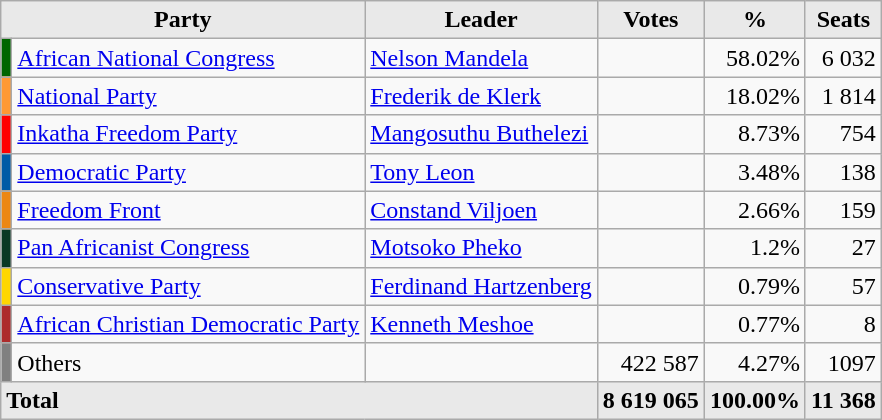<table class="wikitable right" >
<tr>
<th colspan="2" style="background-color:#E9E9E9" align="left" valign="top">Party</th>
<th style="background-color:#E9E9E9" align=left valign=top>Leader</th>
<th style="background-color:#E9E9E9">Votes</th>
<th style="background-color:#E9E9E9">%</th>
<th style="background-color:#E9E9E9">Seats</th>
</tr>
<tr>
<td bgcolor="#006600"></td>
<td align="left"><a href='#'>African National Congress</a></td>
<td align="left"><a href='#'>Nelson Mandela</a></td>
<td align="right"></td>
<td align="right">58.02%</td>
<td align="right">6 032</td>
</tr>
<tr>
<td bgcolor="#FF9933"></td>
<td align="left"><a href='#'>National Party</a></td>
<td align="left"><a href='#'>Frederik de Klerk</a></td>
<td align="right"></td>
<td align="right">18.02%</td>
<td align="right">1 814</td>
</tr>
<tr>
<td bgcolor="red"></td>
<td align="left"><a href='#'>Inkatha Freedom Party</a></td>
<td align="left"><a href='#'>Mangosuthu Buthelezi</a></td>
<td align="right"></td>
<td align="right">8.73%</td>
<td align="right">754</td>
</tr>
<tr>
<td bgcolor="#005BA6"></td>
<td align="left"><a href='#'>Democratic Party</a></td>
<td align="left"><a href='#'>Tony Leon</a></td>
<td align="right"></td>
<td align="right">3.48%</td>
<td align="right">138</td>
</tr>
<tr>
<td bgcolor="#EC8713"></td>
<td align="left"><a href='#'>Freedom Front</a></td>
<td align="left"><a href='#'>Constand Viljoen</a></td>
<td align="right"></td>
<td align="right">2.66%</td>
<td align="right">159</td>
</tr>
<tr>
<td bgcolor="#093824"></td>
<td align="left"><a href='#'>Pan Africanist Congress</a></td>
<td align="left"><a href='#'>Motsoko Pheko</a></td>
<td align="right"></td>
<td align="right">1.2%</td>
<td align="right">27</td>
</tr>
<tr>
<td bgcolor="#FFD700"></td>
<td align="left"><a href='#'>Conservative Party</a></td>
<td align="left"><a href='#'>Ferdinand Hartzenberg</a></td>
<td align="right"></td>
<td align="right">0.79%</td>
<td align="right">57</td>
</tr>
<tr>
<td bgcolor="#AD2B2B"></td>
<td align="left"><a href='#'>African Christian Democratic Party</a></td>
<td align="left"><a href='#'>Kenneth Meshoe</a></td>
<td align="right"></td>
<td align="right">0.77%</td>
<td align="right">8</td>
</tr>
<tr>
<td bgcolor="gray"></td>
<td align="left">Others</td>
<td align="left"></td>
<td align="right">422 587</td>
<td align="right">4.27%</td>
<td align="right">1097</td>
</tr>
<tr>
<td align=left style="background-color:#E9E9E9" colspan=3><strong>Total</strong></td>
<td align="right" style="background-color:#E9E9E9"><strong>8 619 065</strong></td>
<td align="right" style="background-color:#E9E9E9"><strong>100.00%</strong></td>
<td align="right" style="background-color:#E9E9E9"><strong>11 368</strong></td>
</tr>
</table>
